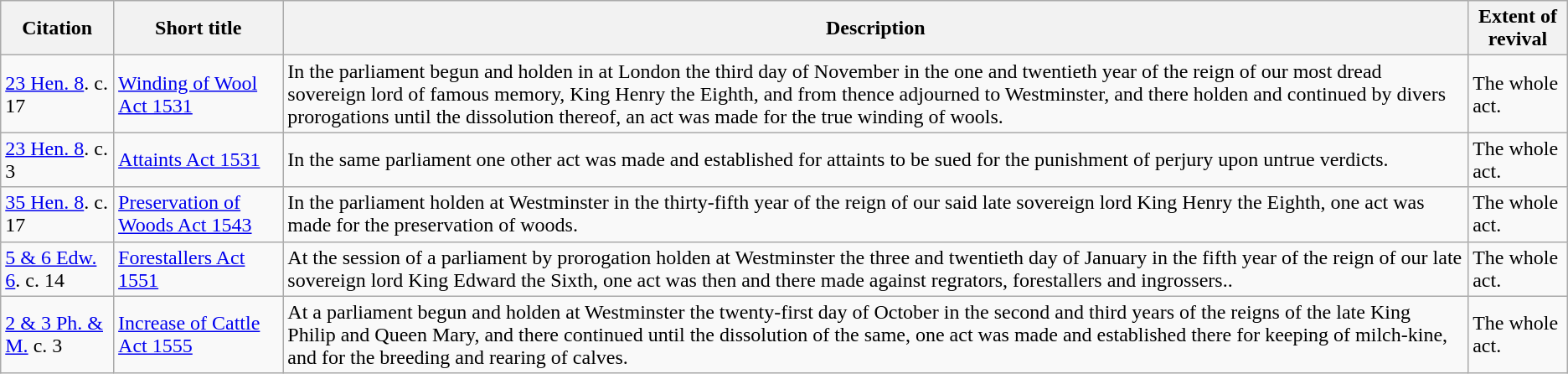<table class="wikitable">
<tr>
<th>Citation</th>
<th>Short title</th>
<th>Description</th>
<th>Extent of revival</th>
</tr>
<tr>
<td><a href='#'>23 Hen. 8</a>. c. 17</td>
<td><a href='#'>Winding of Wool Act 1531</a></td>
<td>In the parliament begun and holden in at London the third day of November in the one and twentieth year of the reign of our most dread sovereign lord of famous memory, King  Henry the Eighth, and from thence adjourned to Westminster, and there holden and continued by divers prorogations until the dissolution thereof, an act was made for the true winding of wools.</td>
<td>The whole act.</td>
</tr>
<tr>
<td><a href='#'>23 Hen. 8</a>. c. 3</td>
<td><a href='#'>Attaints Act 1531</a></td>
<td>In the same parliament one other act was made and established for attaints to be sued for the punishment of perjury upon untrue verdicts.</td>
<td>The whole act.</td>
</tr>
<tr>
<td><a href='#'>35 Hen. 8</a>. c. 17</td>
<td><a href='#'>Preservation of Woods Act 1543</a></td>
<td>In the parliament holden at Westminster in the thirty-fifth year of the reign of our said late sovereign lord King Henry the Eighth, one act was made for the preservation of woods.</td>
<td>The whole act.</td>
</tr>
<tr>
<td><a href='#'>5 & 6 Edw. 6</a>. c. 14</td>
<td><a href='#'>Forestallers Act 1551</a></td>
<td>At the session of a parliament by prorogation holden at Westminster the three and twentieth day of January in the fifth year of the reign of our late sovereign lord King Edward the Sixth, one act was then and there made against regrators, forestallers and ingrossers..</td>
<td>The whole act.</td>
</tr>
<tr>
<td><a href='#'>2 & 3 Ph. & M.</a> c. 3</td>
<td><a href='#'>Increase of Cattle Act 1555</a></td>
<td>At a parliament begun and holden at Westminster the twenty-first day of October in the second and third years of the reigns of the late King Philip and Queen Mary, and there continued until the dissolution of the same, one act was made and established there for keeping of milch-kine, and for the breeding and rearing of calves.</td>
<td>The whole act.</td>
</tr>
</table>
